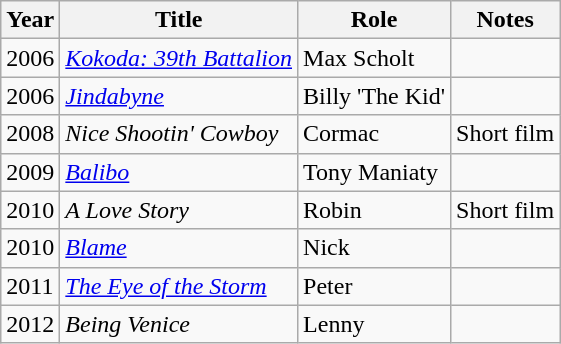<table class=wikitable>
<tr>
<th>Year</th>
<th>Title</th>
<th>Role</th>
<th>Notes</th>
</tr>
<tr>
<td>2006</td>
<td><em><a href='#'>Kokoda: 39th Battalion</a></em></td>
<td>Max Scholt</td>
<td></td>
</tr>
<tr>
<td>2006</td>
<td><em><a href='#'>Jindabyne</a></em></td>
<td>Billy 'The Kid'</td>
<td></td>
</tr>
<tr>
<td>2008</td>
<td><em>Nice Shootin' Cowboy</em></td>
<td>Cormac</td>
<td>Short film</td>
</tr>
<tr>
<td>2009</td>
<td><em><a href='#'>Balibo</a></em></td>
<td>Tony Maniaty</td>
<td></td>
</tr>
<tr>
<td>2010</td>
<td><em>A Love Story</em></td>
<td>Robin</td>
<td>Short film</td>
</tr>
<tr>
<td>2010</td>
<td><em><a href='#'>Blame</a></em></td>
<td>Nick</td>
<td></td>
</tr>
<tr>
<td>2011</td>
<td><em><a href='#'>The Eye of the Storm</a></em></td>
<td>Peter</td>
<td></td>
</tr>
<tr>
<td>2012</td>
<td><em>Being Venice</em></td>
<td>Lenny</td>
<td></td>
</tr>
</table>
